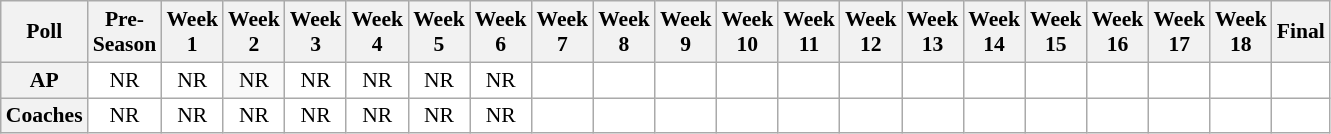<table class="wikitable" style="white-space:nowrap;font-size:90%">
<tr>
<th>Poll</th>
<th>Pre-<br>Season</th>
<th>Week<br>1</th>
<th>Week<br>2</th>
<th>Week<br>3</th>
<th>Week<br>4</th>
<th>Week<br>5</th>
<th>Week<br>6</th>
<th>Week<br>7</th>
<th>Week<br>8</th>
<th>Week<br>9</th>
<th>Week<br>10</th>
<th>Week<br>11</th>
<th>Week<br>12</th>
<th>Week<br>13</th>
<th>Week<br>14</th>
<th>Week<br>15</th>
<th>Week<br>16</th>
<th>Week<br>17</th>
<th>Week<br>18</th>
<th>Final</th>
</tr>
<tr style="text-align:center;">
<th>AP</th>
<td style="background:#FFF;">NR</td>
<td style="background:#FFF;">NR</td>
<td style="background:#FFF'">NR</td>
<td style="background:#FFF;">NR</td>
<td style="background:#FFF;">NR</td>
<td style="background:#FFF;">NR</td>
<td style="background:#FFF;">NR</td>
<td style="background:#FFF;"></td>
<td style="background:#FFF;"></td>
<td style="background:#FFF;"></td>
<td style="background:#FFF;"></td>
<td style="background:#FFF;"></td>
<td style="background:#FFF;"></td>
<td style="background:#FFF;"></td>
<td style="background:#FFF;"></td>
<td style="background:#FFF;"></td>
<td style="background:#FFF;"></td>
<td style="background:#FFF;"></td>
<td style="background:#FFF;"></td>
<td style="background:#FFF;"></td>
</tr>
<tr style="text-align:center;">
<th>Coaches</th>
<td style="background:#FFF;">NR</td>
<td style="background:#FFF;">NR</td>
<td style="background:#FFF;">NR</td>
<td style="background:#FFF;">NR</td>
<td style="background:#FFF;">NR</td>
<td style="background:#FFF;">NR</td>
<td style="background:#FFF;">NR</td>
<td style="background:#FFF;"></td>
<td style="background:#FFF;"></td>
<td style="background:#FFF;"></td>
<td style="background:#FFF;"></td>
<td style="background:#FFF;"></td>
<td style="background:#FFF;"></td>
<td style="background:#FFF;"></td>
<td style="background:#FFF;"></td>
<td style="background:#FFF;"></td>
<td style="background:#FFF;"></td>
<td style="background:#FFF;"></td>
<td style="background:#FFF;"></td>
<td style="background:#FFF;"></td>
</tr>
</table>
